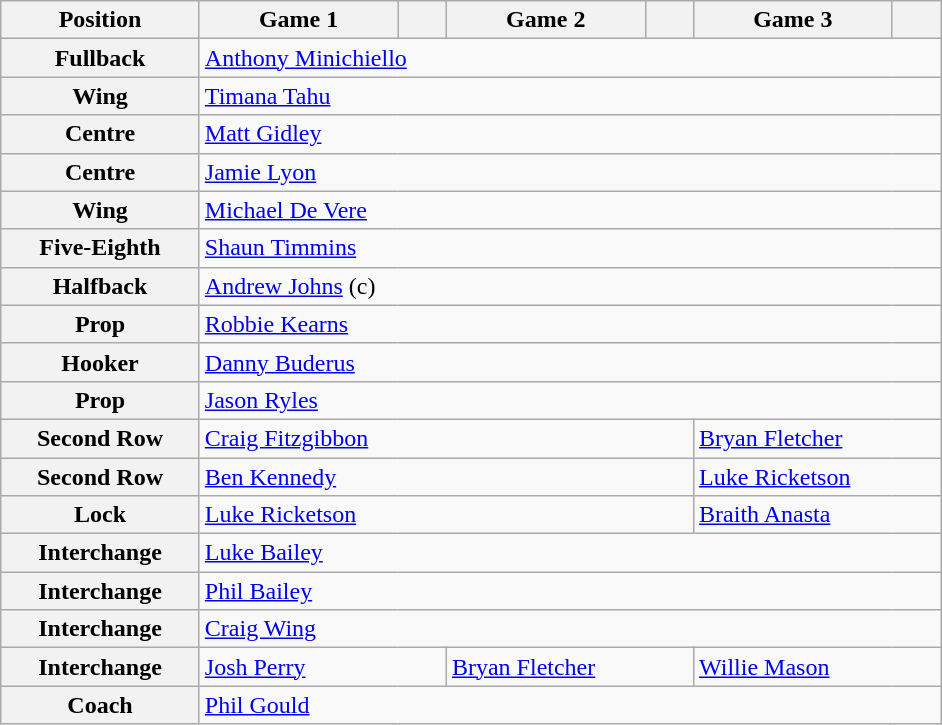<table class="wikitable">
<tr>
<th width="125">Position</th>
<th width="125">Game 1</th>
<th width="25"></th>
<th width="125">Game 2</th>
<th width="25"></th>
<th width="125">Game 3</th>
<th width="25"></th>
</tr>
<tr>
<th>Fullback</th>
<td colspan="6"> <a href='#'>Anthony Minichiello</a></td>
</tr>
<tr>
<th>Wing</th>
<td colspan="6"> <a href='#'>Timana Tahu</a></td>
</tr>
<tr>
<th>Centre</th>
<td colspan="6"> <a href='#'>Matt Gidley</a></td>
</tr>
<tr>
<th>Centre</th>
<td colspan="6"> <a href='#'>Jamie Lyon</a></td>
</tr>
<tr>
<th>Wing</th>
<td colspan="6"> <a href='#'>Michael De Vere</a></td>
</tr>
<tr>
<th>Five-Eighth</th>
<td colspan="6"> <a href='#'>Shaun Timmins</a></td>
</tr>
<tr>
<th>Halfback</th>
<td colspan="6"> <a href='#'>Andrew Johns</a> (c)</td>
</tr>
<tr>
<th>Prop</th>
<td colspan="6"> <a href='#'>Robbie Kearns</a></td>
</tr>
<tr>
<th>Hooker</th>
<td colspan="6"> <a href='#'>Danny Buderus</a></td>
</tr>
<tr>
<th>Prop</th>
<td colspan="6"> <a href='#'>Jason Ryles</a></td>
</tr>
<tr>
<th>Second Row</th>
<td colspan="4"> <a href='#'>Craig Fitzgibbon</a></td>
<td colspan="2"> <a href='#'>Bryan Fletcher</a></td>
</tr>
<tr>
<th>Second Row</th>
<td colspan="4"> <a href='#'>Ben Kennedy</a></td>
<td colspan="2"> <a href='#'>Luke Ricketson</a></td>
</tr>
<tr>
<th>Lock</th>
<td colspan="4"> <a href='#'>Luke Ricketson</a></td>
<td colspan="2"> <a href='#'>Braith Anasta</a></td>
</tr>
<tr>
<th>Interchange</th>
<td colspan="6"> <a href='#'>Luke Bailey</a></td>
</tr>
<tr>
<th>Interchange</th>
<td colspan="6"> <a href='#'>Phil Bailey</a></td>
</tr>
<tr>
<th>Interchange</th>
<td colspan="6"> <a href='#'>Craig Wing</a></td>
</tr>
<tr>
<th>Interchange</th>
<td colspan="2"> <a href='#'>Josh Perry</a></td>
<td colspan="2"> <a href='#'>Bryan Fletcher</a></td>
<td colspan="2"> <a href='#'>Willie Mason</a></td>
</tr>
<tr>
<th>Coach</th>
<td colspan="6"> <a href='#'>Phil Gould</a></td>
</tr>
</table>
